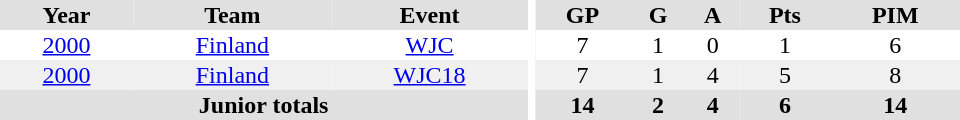<table border="0" cellpadding="1" cellspacing="0" ID="Table3" style="text-align:center; width:40em">
<tr ALIGN="center" bgcolor="#e0e0e0">
<th>Year</th>
<th>Team</th>
<th>Event</th>
<th rowspan="99" bgcolor="#ffffff"></th>
<th>GP</th>
<th>G</th>
<th>A</th>
<th>Pts</th>
<th>PIM</th>
</tr>
<tr>
<td><a href='#'>2000</a></td>
<td><a href='#'>Finland</a></td>
<td><a href='#'>WJC</a></td>
<td>7</td>
<td>1</td>
<td>0</td>
<td>1</td>
<td>6</td>
</tr>
<tr bgcolor="#f0f0f0">
<td><a href='#'>2000</a></td>
<td><a href='#'>Finland</a></td>
<td><a href='#'>WJC18</a></td>
<td>7</td>
<td>1</td>
<td>4</td>
<td>5</td>
<td>8</td>
</tr>
<tr bgcolor="#e0e0e0">
<th colspan="3">Junior totals</th>
<th>14</th>
<th>2</th>
<th>4</th>
<th>6</th>
<th>14</th>
</tr>
</table>
